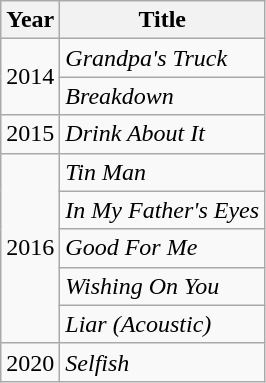<table class="wikitable">
<tr>
<th>Year</th>
<th>Title</th>
</tr>
<tr>
<td rowspan="2">2014</td>
<td><em>Grandpa's Truck</em></td>
</tr>
<tr>
<td><em>Breakdown</em></td>
</tr>
<tr>
<td>2015</td>
<td><em>Drink About It</em></td>
</tr>
<tr>
<td rowspan="5">2016</td>
<td><em>Tin Man</em></td>
</tr>
<tr>
<td><em>In My Father's Eyes</em></td>
</tr>
<tr>
<td><em>Good For Me</em></td>
</tr>
<tr>
<td><em>Wishing On You</em></td>
</tr>
<tr>
<td><em>Liar (Acoustic)</em></td>
</tr>
<tr>
<td>2020</td>
<td><em>Selfish</em></td>
</tr>
</table>
